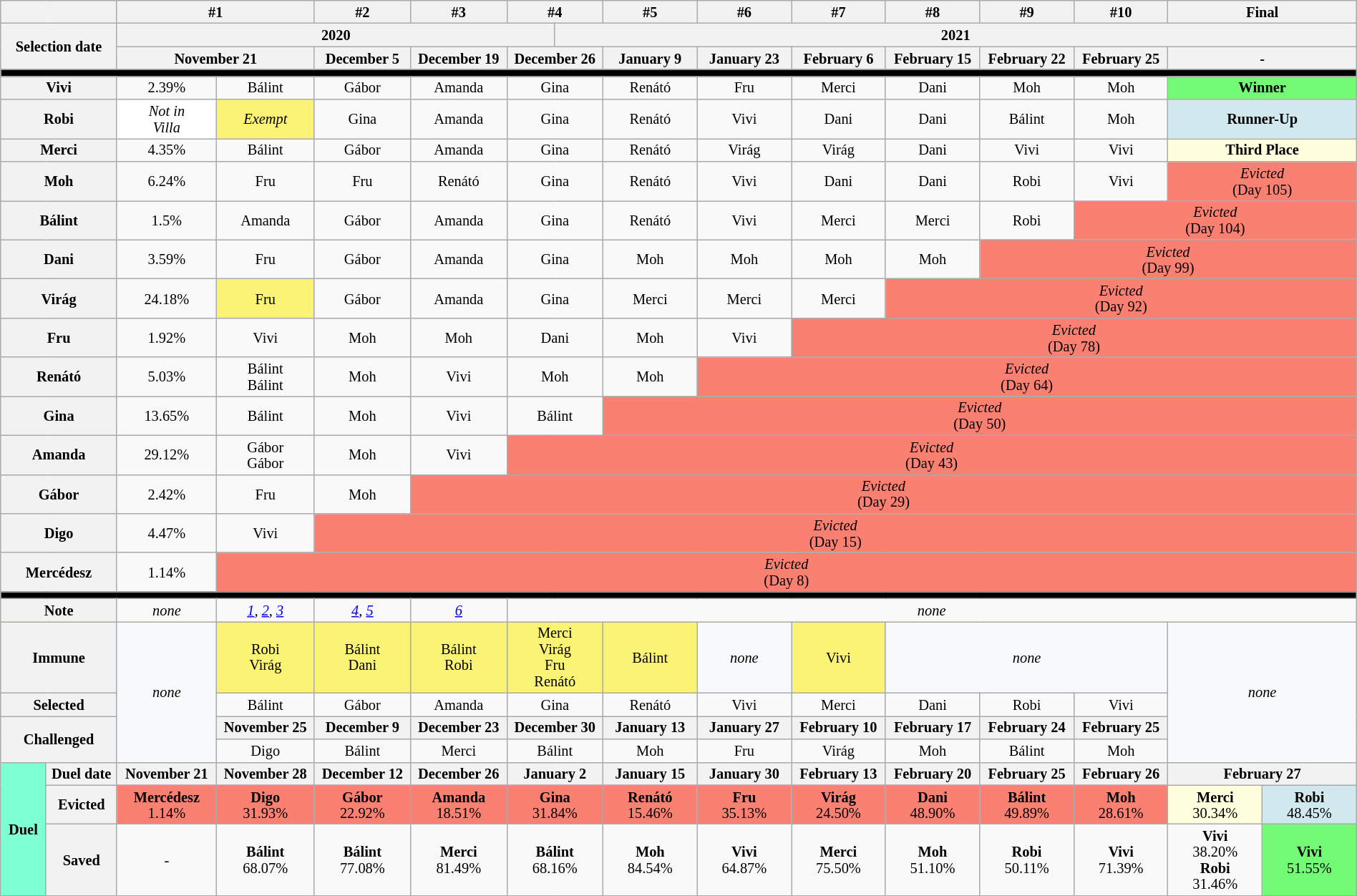<table class="wikitable" style="text-align:center; font-size:85%; width:100%; line-height:15px;">
<tr>
<th colspan="2" style="width:5%;"></th>
<th colspan="2" style="width:10%;">#1</th>
<th style="width:5%;">#2</th>
<th style="width:5%;">#3</th>
<th colspan="2" style="width:5%;">#4</th>
<th style="width:5%;">#5</th>
<th style="width:5%;">#6</th>
<th style="width:5%;">#7</th>
<th style="width:5%;">#8</th>
<th style="width:5%;">#9</th>
<th style="width:5%;">#10</th>
<th colspan="2" style="width:10%;">Final</th>
</tr>
<tr>
<th colspan="2" rowspan="2">Selection date</th>
<th colspan="5">2020</th>
<th colspan="9">2021</th>
</tr>
<tr>
<th colspan="2">November 21</th>
<th>December 5</th>
<th>December 19</th>
<th colspan="2">December 26</th>
<th>January 9</th>
<th>January 23</th>
<th>February 6</th>
<th>February 15</th>
<th>February 22</th>
<th>February 25</th>
<th colspan="2">-</th>
</tr>
<tr>
<th colspan="16" style="background:black;"></th>
</tr>
<tr>
<th colspan="2">Vivi</th>
<td>2.39%</td>
<td>Bálint</td>
<td>Gábor</td>
<td>Amanda</td>
<td colspan="2">Gina</td>
<td>Renátó</td>
<td>Fru</td>
<td>Merci</td>
<td>Dani</td>
<td>Moh</td>
<td>Moh</td>
<td colspan="2" style="background:#73FB76"><strong>Winner</strong><br></td>
</tr>
<tr>
<th colspan="2">Robi</th>
<td style="background:white;"><em>Not in<br>Villa</em></td>
<td style="background:#FBF373"><em>Exempt</em></td>
<td>Gina</td>
<td>Amanda</td>
<td colspan="2">Gina</td>
<td>Renátó</td>
<td>Vivi</td>
<td>Dani</td>
<td>Dani</td>
<td>Bálint</td>
<td>Moh</td>
<td colspan="2" style="background:#D1E8EF"><strong>Runner-Up</strong><br></td>
</tr>
<tr>
<th colspan="2">Merci</th>
<td>4.35%</td>
<td>Bálint</td>
<td>Gábor</td>
<td>Amanda</td>
<td colspan="2">Gina</td>
<td>Renátó</td>
<td>Virág</td>
<td>Virág</td>
<td>Dani</td>
<td>Vivi</td>
<td>Vivi</td>
<td colspan="2" style="background:#FFFFDD"><strong>Third Place</strong><br></td>
</tr>
<tr>
<th colspan="2">Moh</th>
<td>6.24%</td>
<td>Fru</td>
<td>Fru</td>
<td>Renátó</td>
<td colspan="2">Gina</td>
<td>Renátó</td>
<td>Vivi</td>
<td>Dani</td>
<td>Dani</td>
<td>Robi</td>
<td>Vivi</td>
<td colspan="2" style="background:salmon"><em>Evicted</em><br>(Day 105)</td>
</tr>
<tr>
<th colspan="2">Bálint</th>
<td>1.5%</td>
<td>Amanda</td>
<td>Gábor</td>
<td>Amanda</td>
<td colspan="2">Gina</td>
<td>Renátó</td>
<td>Vivi</td>
<td>Merci</td>
<td>Merci</td>
<td>Robi</td>
<td colspan="3" style="background:salmon"><em>Evicted</em><br>(Day 104)</td>
</tr>
<tr>
<th colspan="2">Dani</th>
<td>3.59%</td>
<td>Fru</td>
<td>Gábor</td>
<td>Amanda</td>
<td colspan="2">Gina</td>
<td>Moh</td>
<td>Moh</td>
<td>Moh</td>
<td>Moh</td>
<td colspan="4" style="background:salmon"><em>Evicted</em><br>(Day 99)</td>
</tr>
<tr>
<th colspan="2">Virág</th>
<td>24.18%</td>
<td style="background:#FBF373">Fru</td>
<td>Gábor</td>
<td>Amanda</td>
<td colspan="2">Gina</td>
<td>Merci</td>
<td>Merci</td>
<td>Merci</td>
<td colspan="5" style="background:salmon"><em>Evicted</em><br>(Day 92)</td>
</tr>
<tr>
<th colspan="2">Fru</th>
<td>1.92%</td>
<td>Vivi</td>
<td>Moh</td>
<td>Moh</td>
<td colspan="2">Dani</td>
<td>Moh</td>
<td>Vivi</td>
<td colspan="6" style="background:salmon"><em>Evicted</em><br>(Day 78)</td>
</tr>
<tr>
<th colspan="2">Renátó</th>
<td>5.03%</td>
<td>Bálint<br>Bálint</td>
<td>Moh</td>
<td>Vivi</td>
<td colspan="2">Moh</td>
<td>Moh</td>
<td colspan="7" style="background:salmon"><em>Evicted</em><br>(Day 64)</td>
</tr>
<tr>
<th colspan="2">Gina</th>
<td>13.65%</td>
<td>Bálint</td>
<td>Moh</td>
<td>Vivi</td>
<td colspan="2">Bálint</td>
<td colspan="8" style="background:salmon"><em>Evicted</em><br>(Day 50)</td>
</tr>
<tr>
<th colspan="2">Amanda</th>
<td>29.12%</td>
<td>Gábor<br>Gábor</td>
<td>Moh</td>
<td>Vivi</td>
<td colspan="10" style="background:salmon"><em>Evicted</em><br>(Day 43)</td>
</tr>
<tr>
<th colspan="2">Gábor</th>
<td>2.42%</td>
<td>Fru</td>
<td>Moh</td>
<td colspan="11" style="background:salmon"><em>Evicted</em><br>(Day 29)</td>
</tr>
<tr>
<th colspan="2">Digo</th>
<td>4.47%</td>
<td>Vivi</td>
<td colspan="12" style="background:salmon"><em>Evicted</em><br>(Day 15)</td>
</tr>
<tr>
<th colspan="2">Mercédesz</th>
<td>1.14%</td>
<td colspan="13" style="background:salmon"><em>Evicted</em><br>(Day 8)</td>
</tr>
<tr>
<th colspan="16" style="background:black;"></th>
</tr>
<tr>
<th colspan="2">Note</th>
<td><em>none</em></td>
<td><em><a href='#'>1</a>, <a href='#'>2</a>, <a href='#'>3</a></em></td>
<td><em><a href='#'>4</a>, <a href='#'>5</a></em></td>
<td><em><a href='#'>6</a></em></td>
<td colspan="10"><em>none</em></td>
</tr>
<tr style="background:#FBF373" |>
<th colspan="2">Immune</th>
<td rowspan="4" style="background:#F8F9FA"><em>none</em></td>
<td>Robi<br>Virág</td>
<td>Bálint<br>Dani</td>
<td>Bálint<br>Robi</td>
<td colspan="2">Merci<br>Virág<br>Fru<br>Renátó</td>
<td>Bálint</td>
<td style="background:#F8F9FA"><em>none</em></td>
<td>Vivi</td>
<td colspan="3" style="background:#F8F9FA"><em>none</em></td>
<td colspan="2" rowspan="4" style="background:#F8F9FA"><em>none</em></td>
</tr>
<tr>
<th colspan="2">Selected</th>
<td>Bálint</td>
<td>Gábor</td>
<td>Amanda</td>
<td colspan="2">Gina</td>
<td>Renátó</td>
<td>Vivi</td>
<td>Merci</td>
<td>Dani</td>
<td>Robi</td>
<td>Vivi</td>
</tr>
<tr>
<th colspan="2" rowspan="2">Challenged</th>
<th>November 25</th>
<th>December 9</th>
<th>December 23</th>
<th colspan="2">December 30</th>
<th>January 13</th>
<th>January 27</th>
<th>February 10</th>
<th>February 17</th>
<th>February 24</th>
<th>February 25</th>
</tr>
<tr>
<td>Digo</td>
<td>Bálint</td>
<td>Merci</td>
<td colspan="2">Bálint</td>
<td>Moh</td>
<td>Fru</td>
<td>Virág</td>
<td>Moh</td>
<td>Bálint</td>
<td>Moh</td>
</tr>
<tr>
<th rowspan="4" style="background:#7FFFD4">Duel</th>
<th>Duel date</th>
<th>November 21</th>
<th>November 28</th>
<th>December 12</th>
<th>December 26</th>
<th colspan="2">January 2</th>
<th>January 15</th>
<th>January 30</th>
<th>February 13</th>
<th>February 20</th>
<th>February 25</th>
<th>February 26</th>
<th colspan="2">February 27</th>
</tr>
<tr>
<th>Evicted</th>
<td style="background:salmon"><strong>Mercédesz<br></strong>1.14%<br></td>
<td style="background:salmon"><strong>Digo<br></strong>31.93%<br></td>
<td style="background:salmon"><strong>Gábor<br></strong>22.92%<br></td>
<td style="background:salmon"><strong>Amanda<br></strong>18.51%<br></td>
<td colspan="2" style="background:salmon"><strong>Gina<br></strong>31.84%<br></td>
<td style="background:salmon"><strong>Renátó<br></strong>15.46%<br></td>
<td style="background:salmon"><strong>Fru<br></strong>35.13%<br></td>
<td style="background:salmon"><strong>Virág<br></strong>24.50%<br></td>
<td style="background:salmon"><strong>Dani<br></strong>48.90%<br></td>
<td style="background:salmon"><strong>Bálint<br></strong>49.89%<br></td>
<td style="background:salmon"><strong>Moh<br></strong>28.61%<br></td>
<td style="background:#FFFFDD"><strong>Merci</strong><br>30.34%<br></td>
<td style="background:#D1E8EF"><strong>Robi</strong><br>48.45%<br></td>
</tr>
<tr>
<th>Saved</th>
<td>-</td>
<td><strong>Bálint</strong><br>68.07%</td>
<td><strong>Bálint</strong><br>77.08%</td>
<td><strong>Merci</strong><br>81.49%</td>
<td colspan="2"><strong>Bálint</strong><br>68.16%</td>
<td><strong>Moh</strong><br>84.54%</td>
<td><strong>Vivi</strong><br>64.87%</td>
<td><strong>Merci</strong><br>75.50%</td>
<td><strong>Moh</strong><br>51.10%</td>
<td><strong>Robi</strong><br>50.11%</td>
<td><strong>Vivi</strong><br>71.39%</td>
<td><strong>Vivi</strong><br>38.20%<br><strong>Robi</strong><br>31.46%</td>
<td style="background:#73FB76"><strong>Vivi</strong><br>51.55%<br></td>
</tr>
</table>
